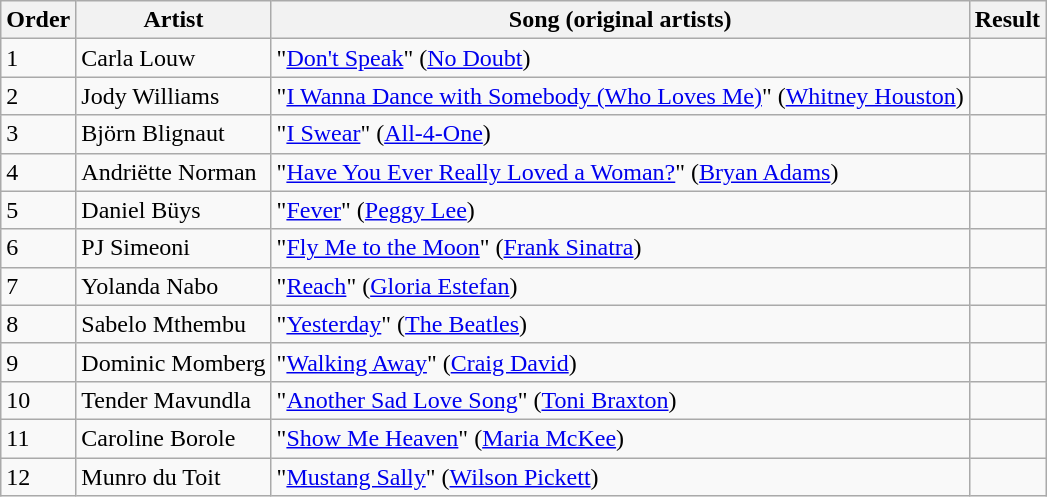<table class=wikitable>
<tr>
<th>Order</th>
<th>Artist</th>
<th>Song (original artists)</th>
<th>Result</th>
</tr>
<tr>
<td>1</td>
<td>Carla Louw</td>
<td>"<a href='#'>Don't Speak</a>" (<a href='#'>No Doubt</a>)</td>
<td></td>
</tr>
<tr>
<td>2</td>
<td>Jody Williams</td>
<td>"<a href='#'>I Wanna Dance with Somebody (Who Loves Me)</a>" (<a href='#'>Whitney Houston</a>)</td>
<td></td>
</tr>
<tr>
<td>3</td>
<td>Björn Blignaut</td>
<td>"<a href='#'>I Swear</a>" (<a href='#'>All-4-One</a>)</td>
<td></td>
</tr>
<tr>
<td>4</td>
<td>Andriëtte Norman</td>
<td>"<a href='#'>Have You Ever Really Loved a Woman?</a>" (<a href='#'>Bryan Adams</a>)</td>
<td></td>
</tr>
<tr>
<td>5</td>
<td>Daniel Büys</td>
<td>"<a href='#'>Fever</a>" (<a href='#'>Peggy Lee</a>)</td>
<td></td>
</tr>
<tr>
<td>6</td>
<td>PJ Simeoni</td>
<td>"<a href='#'>Fly Me to the Moon</a>" (<a href='#'>Frank Sinatra</a>)</td>
<td></td>
</tr>
<tr>
<td>7</td>
<td>Yolanda Nabo</td>
<td>"<a href='#'>Reach</a>" (<a href='#'>Gloria Estefan</a>)</td>
<td></td>
</tr>
<tr>
<td>8</td>
<td>Sabelo Mthembu</td>
<td>"<a href='#'>Yesterday</a>" (<a href='#'>The Beatles</a>)</td>
<td></td>
</tr>
<tr>
<td>9</td>
<td>Dominic Momberg</td>
<td>"<a href='#'>Walking Away</a>" (<a href='#'>Craig David</a>)</td>
<td></td>
</tr>
<tr>
<td>10</td>
<td>Tender Mavundla</td>
<td>"<a href='#'>Another Sad Love Song</a>" (<a href='#'>Toni Braxton</a>)</td>
<td></td>
</tr>
<tr>
<td>11</td>
<td>Caroline Borole</td>
<td>"<a href='#'>Show Me Heaven</a>" (<a href='#'>Maria McKee</a>)</td>
<td></td>
</tr>
<tr>
<td>12</td>
<td>Munro du Toit</td>
<td>"<a href='#'>Mustang Sally</a>" (<a href='#'>Wilson Pickett</a>)</td>
<td></td>
</tr>
</table>
